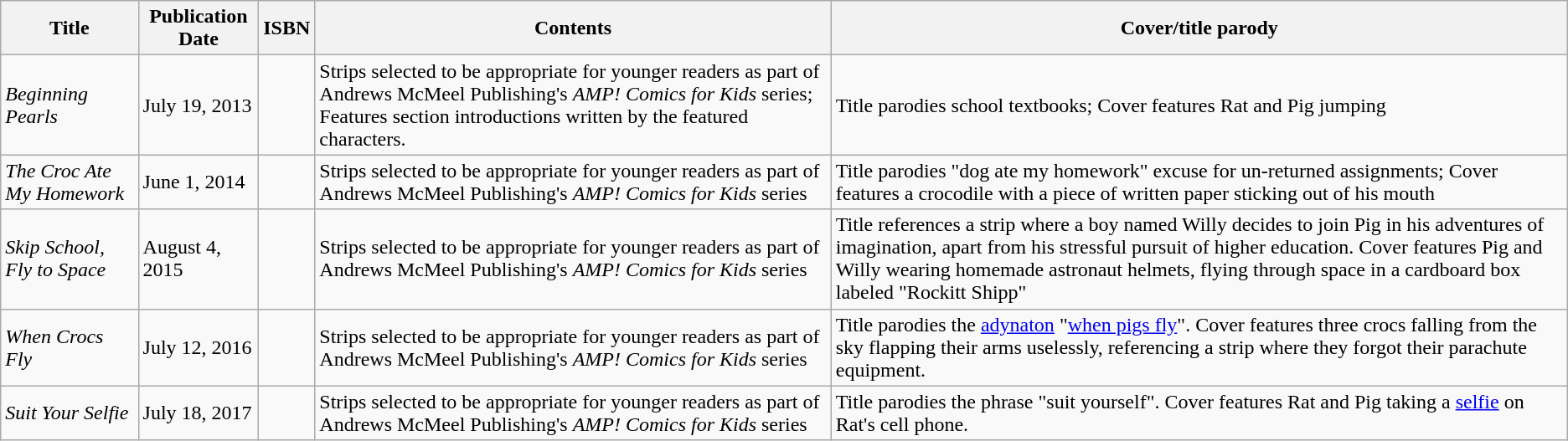<table class="wikitable">
<tr>
<th>Title</th>
<th>Publication Date</th>
<th>ISBN</th>
<th>Contents</th>
<th>Cover/title parody</th>
</tr>
<tr stu>
<td><em>Beginning Pearls</em></td>
<td>July 19, 2013</td>
<td></td>
<td>Strips selected to be appropriate for younger readers as part of Andrews McMeel Publishing's <em>AMP! Comics for Kids</em> series; Features section introductions written by the featured characters.</td>
<td>Title parodies school textbooks; Cover features Rat and Pig jumping</td>
</tr>
<tr>
<td><em>The Croc Ate My Homework</em></td>
<td>June 1, 2014</td>
<td></td>
<td>Strips selected to be appropriate for younger readers as part of Andrews McMeel Publishing's <em>AMP! Comics for Kids</em> series</td>
<td>Title parodies "dog ate my homework" excuse for un-returned assignments; Cover features a crocodile with a piece of written paper sticking out of his mouth</td>
</tr>
<tr>
<td><em>Skip School, Fly to Space</em></td>
<td>August 4, 2015</td>
<td></td>
<td>Strips selected to be appropriate for younger readers as part of Andrews McMeel Publishing's <em>AMP! Comics for Kids</em> series</td>
<td>Title references a strip where a boy named Willy decides to join Pig in his adventures of imagination, apart from his stressful pursuit of higher education. Cover features Pig and Willy wearing homemade astronaut helmets, flying through space in a cardboard box labeled "Rockitt Shipp"</td>
</tr>
<tr>
<td><em>When Crocs Fly</em></td>
<td>July 12, 2016</td>
<td></td>
<td>Strips selected to be appropriate for younger readers as part of Andrews McMeel Publishing's <em>AMP! Comics for Kids</em> series</td>
<td>Title parodies the <a href='#'>adynaton</a> "<a href='#'>when pigs fly</a>". Cover features three crocs falling from the sky flapping their arms uselessly, referencing a strip where they forgot their parachute equipment.</td>
</tr>
<tr>
<td><em>Suit Your Selfie</em></td>
<td>July 18, 2017</td>
<td></td>
<td>Strips selected to be appropriate for younger readers as part of Andrews McMeel Publishing's <em>AMP! Comics for Kids</em> series</td>
<td>Title parodies the phrase "suit yourself". Cover features Rat and Pig taking a <a href='#'>selfie</a> on Rat's cell phone.</td>
</tr>
</table>
